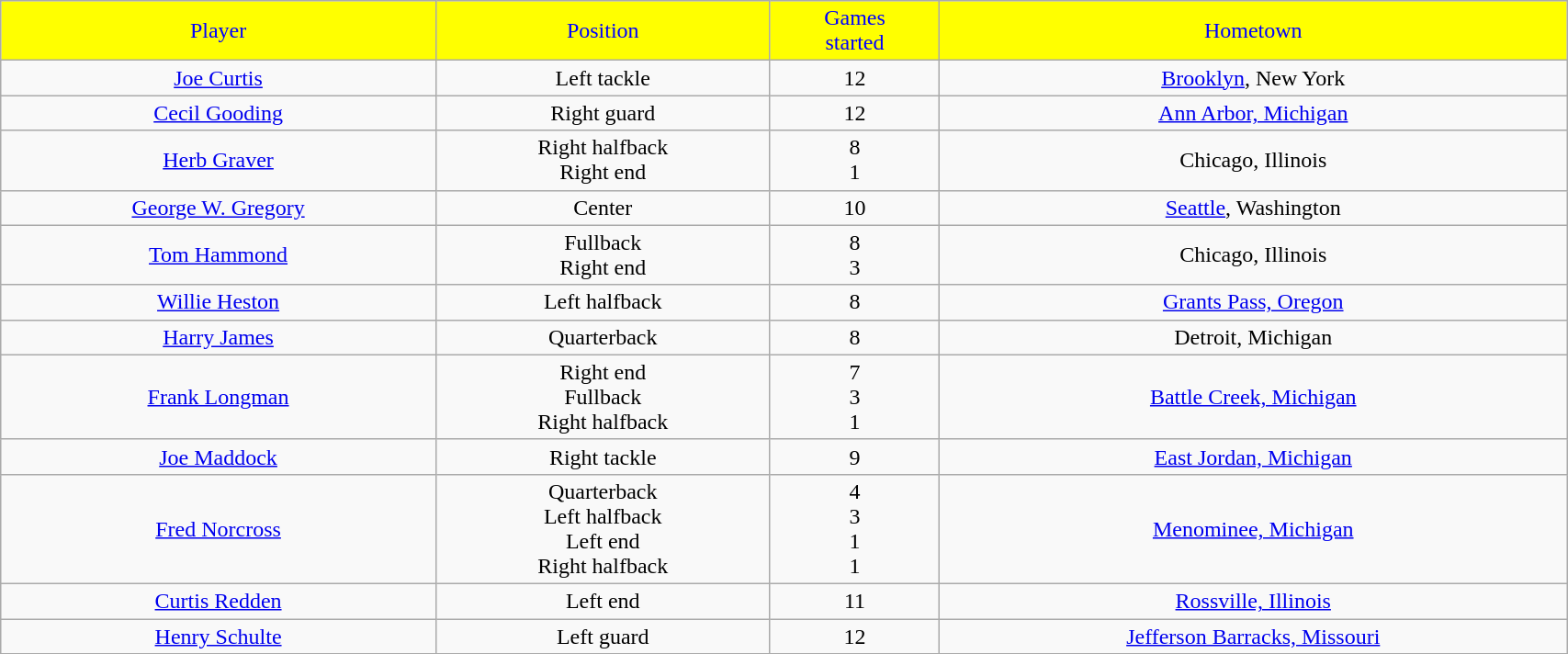<table class="wikitable" width="90%">
<tr align="center"  style="background:yellow;color:blue;">
<td>Player</td>
<td>Position</td>
<td>Games<br>started</td>
<td>Hometown</td>
</tr>
<tr align="center" bgcolor="">
<td><a href='#'>Joe Curtis</a></td>
<td>Left tackle</td>
<td>12</td>
<td><a href='#'>Brooklyn</a>, New York</td>
</tr>
<tr align="center" bgcolor="">
<td><a href='#'>Cecil Gooding</a></td>
<td>Right guard</td>
<td>12</td>
<td><a href='#'>Ann Arbor, Michigan</a></td>
</tr>
<tr align="center" bgcolor="">
<td><a href='#'>Herb Graver</a></td>
<td>Right halfback<br>Right end</td>
<td>8<br>1</td>
<td>Chicago, Illinois</td>
</tr>
<tr align="center" bgcolor="">
<td><a href='#'>George W. Gregory</a></td>
<td>Center</td>
<td>10</td>
<td><a href='#'>Seattle</a>, Washington</td>
</tr>
<tr align="center" bgcolor="">
<td><a href='#'>Tom Hammond</a></td>
<td>Fullback<br>Right end</td>
<td>8<br>3</td>
<td>Chicago, Illinois</td>
</tr>
<tr align="center" bgcolor="">
<td><a href='#'>Willie Heston</a></td>
<td>Left halfback</td>
<td>8</td>
<td><a href='#'>Grants Pass, Oregon</a></td>
</tr>
<tr align="center" bgcolor="">
<td><a href='#'>Harry James</a></td>
<td>Quarterback</td>
<td>8</td>
<td>Detroit, Michigan</td>
</tr>
<tr align="center" bgcolor="">
<td><a href='#'>Frank Longman</a></td>
<td>Right end<br>Fullback<br>Right halfback</td>
<td>7<br>3<br>1</td>
<td><a href='#'>Battle Creek, Michigan</a></td>
</tr>
<tr align="center" bgcolor="">
<td><a href='#'>Joe Maddock</a></td>
<td>Right tackle</td>
<td>9</td>
<td><a href='#'>East Jordan, Michigan</a></td>
</tr>
<tr align="center" bgcolor="">
<td><a href='#'>Fred Norcross</a></td>
<td>Quarterback<br>Left halfback<br>Left end<br>Right halfback</td>
<td>4<br>3<br>1<br>1</td>
<td><a href='#'>Menominee, Michigan</a></td>
</tr>
<tr align="center" bgcolor="">
<td><a href='#'>Curtis Redden</a></td>
<td>Left end</td>
<td>11</td>
<td><a href='#'>Rossville, Illinois</a></td>
</tr>
<tr align="center" bgcolor="">
<td><a href='#'>Henry Schulte</a></td>
<td>Left guard</td>
<td>12</td>
<td><a href='#'>Jefferson Barracks, Missouri</a></td>
</tr>
<tr align="center" bgcolor="">
</tr>
</table>
